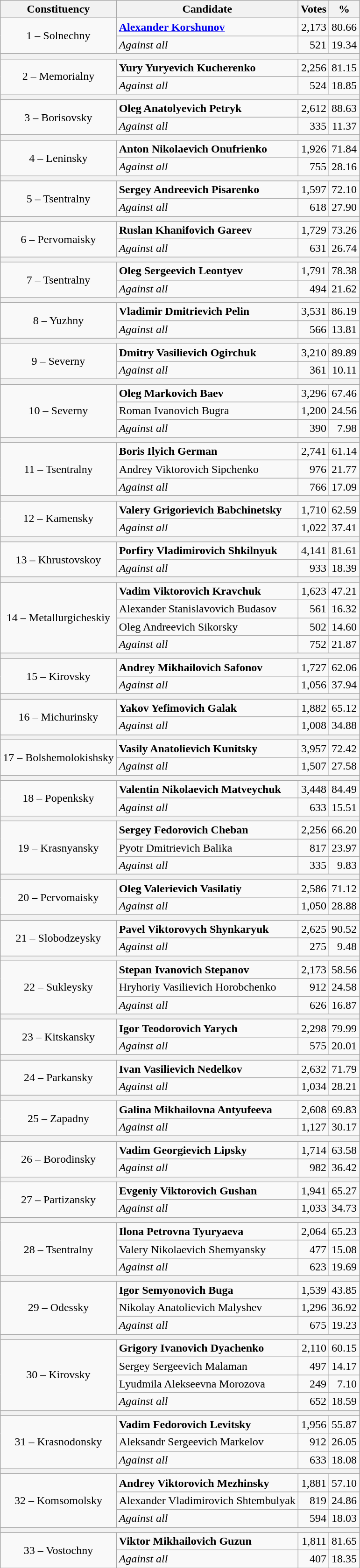<table class=wikitable style=text-align:right>
<tr>
<th>Constituency</th>
<th>Candidate</th>
<th>Votes</th>
<th>%</th>
</tr>
<tr>
<td align=center rowspan=2>1 – Solnechny</td>
<td align=left><strong><a href='#'>Alexander Korshunov</a></strong></td>
<td>2,173</td>
<td>80.66</td>
</tr>
<tr>
<td align=left><em>Against all</em></td>
<td>521</td>
<td>19.34</td>
</tr>
<tr>
<th colspan=4></th>
</tr>
<tr>
<td align=center rowspan=2>2 – Memorialny</td>
<td align=left><strong>Yury Yuryevich Kucherenko</strong></td>
<td>2,256</td>
<td>81.15</td>
</tr>
<tr>
<td align=left><em>Against all</em></td>
<td>524</td>
<td>18.85</td>
</tr>
<tr>
<th colspan=4></th>
</tr>
<tr>
<td align=center rowspan=2>3 – Borisovsky</td>
<td align=left><strong>Oleg Anatolyevich Petryk</strong></td>
<td>2,612</td>
<td>88.63</td>
</tr>
<tr>
<td align=left><em>Against all</em></td>
<td>335</td>
<td>11.37</td>
</tr>
<tr>
<th colspan=4></th>
</tr>
<tr>
<td align=center rowspan=2>4 – Leninsky</td>
<td align=left><strong>Anton Nikolaevich Onufrienko</strong></td>
<td>1,926</td>
<td>71.84</td>
</tr>
<tr>
<td align=left><em>Against all</em></td>
<td>755</td>
<td>28.16</td>
</tr>
<tr>
<th colspan=4></th>
</tr>
<tr>
<td align=center rowspan=2>5 – Tsentralny</td>
<td align=left><strong>Sergey Andreevich Pisarenko</strong></td>
<td>1,597</td>
<td>72.10</td>
</tr>
<tr>
<td align=left><em>Against all</em></td>
<td>618</td>
<td>27.90</td>
</tr>
<tr>
<th colspan=4></th>
</tr>
<tr>
<td align=center rowspan=2>6 – Pervomaisky</td>
<td align=left><strong>Ruslan Khanifovich Gareev</strong></td>
<td>1,729</td>
<td>73.26</td>
</tr>
<tr>
<td align=left><em>Against all</em></td>
<td>631</td>
<td>26.74</td>
</tr>
<tr>
<th colspan=4></th>
</tr>
<tr>
<td align=center rowspan=2>7 – Tsentralny</td>
<td align=left><strong>Oleg Sergeevich Leontyev</strong></td>
<td>1,791</td>
<td>78.38</td>
</tr>
<tr>
<td align=left><em>Against all</em></td>
<td>494</td>
<td>21.62</td>
</tr>
<tr>
<th colspan=4></th>
</tr>
<tr>
<td align=center rowspan=2>8 – Yuzhny</td>
<td align=left><strong>Vladimir Dmitrievich Pelin</strong></td>
<td>3,531</td>
<td>86.19</td>
</tr>
<tr>
<td align=left><em>Against all</em></td>
<td>566</td>
<td>13.81</td>
</tr>
<tr>
<th colspan=4></th>
</tr>
<tr>
<td align=center rowspan=2>9 – Severny</td>
<td align=left><strong>Dmitry Vasilievich Ogirchuk</strong></td>
<td>3,210</td>
<td>89.89</td>
</tr>
<tr>
<td align=left><em>Against all</em></td>
<td>361</td>
<td>10.11</td>
</tr>
<tr>
<th colspan=4></th>
</tr>
<tr>
<td align=center rowspan=3>10 – Severny</td>
<td align=left><strong>Oleg Markovich Baev</strong></td>
<td>3,296</td>
<td>67.46</td>
</tr>
<tr>
<td align=left>Roman Ivanovich Bugra</td>
<td>1,200</td>
<td>24.56</td>
</tr>
<tr>
<td align=left><em>Against all</em></td>
<td>390</td>
<td>7.98</td>
</tr>
<tr>
<th colspan=4></th>
</tr>
<tr>
<td align=center rowspan=3>11 – Tsentralny</td>
<td align=left><strong>Boris Ilyich German</strong></td>
<td>2,741</td>
<td>61.14</td>
</tr>
<tr>
<td align=left>Andrey Viktorovich Sipchenko</td>
<td>976</td>
<td>21.77</td>
</tr>
<tr>
<td align=left><em>Against all</em></td>
<td>766</td>
<td>17.09</td>
</tr>
<tr>
<th colspan=4></th>
</tr>
<tr>
<td align=center rowspan=2>12 – Kamensky</td>
<td align=left><strong>Valery Grigorievich Babchinetsky</strong></td>
<td>1,710</td>
<td>62.59</td>
</tr>
<tr>
<td align=left><em>Against all</em></td>
<td>1,022</td>
<td>37.41</td>
</tr>
<tr>
<th colspan=4></th>
</tr>
<tr>
<td align=center rowspan=2>13 – Khrustovskoy</td>
<td align=left><strong>Porfiry Vladimirovich Shkilnyuk</strong></td>
<td>4,141</td>
<td>81.61</td>
</tr>
<tr>
<td align=left><em>Against all</em></td>
<td>933</td>
<td>18.39</td>
</tr>
<tr>
<th colspan=4></th>
</tr>
<tr>
<td align=center rowspan=4>14 – Metallurgicheskiy</td>
<td align=left><strong>Vadim Viktorovich Kravchuk</strong></td>
<td>1,623</td>
<td>47.21</td>
</tr>
<tr>
<td align=left>Alexander Stanislavovich Budasov</td>
<td>561</td>
<td>16.32</td>
</tr>
<tr>
<td align=left>Oleg Andreevich Sikorsky</td>
<td>502</td>
<td>14.60</td>
</tr>
<tr>
<td align=left><em>Against all</em></td>
<td>752</td>
<td>21.87</td>
</tr>
<tr>
<th colspan=4></th>
</tr>
<tr>
<td align=center rowspan=2>15 – Kirovsky</td>
<td align=left><strong>Andrey Mikhailovich Safonov</strong></td>
<td>1,727</td>
<td>62.06</td>
</tr>
<tr>
<td align=left><em>Against all</em></td>
<td>1,056</td>
<td>37.94</td>
</tr>
<tr>
<th colspan=4></th>
</tr>
<tr>
<td align=center rowspan=2>16 – Michurinsky</td>
<td align=left><strong>Yakov Yefimovich Galak</strong></td>
<td>1,882</td>
<td>65.12</td>
</tr>
<tr>
<td align=left><em>Against all</em></td>
<td>1,008</td>
<td>34.88</td>
</tr>
<tr>
<th colspan=4></th>
</tr>
<tr>
<td align=center rowspan=2>17 – Bolshemolokishsky</td>
<td align=left><strong>Vasily Anatolievich Kunitsky</strong></td>
<td>3,957</td>
<td>72.42</td>
</tr>
<tr>
<td align=left><em>Against all</em></td>
<td>1,507</td>
<td>27.58</td>
</tr>
<tr>
<th colspan=4></th>
</tr>
<tr>
<td align=center rowspan=2>18 – Popenksky</td>
<td align=left><strong>Valentin Nikolaevich Matveychuk</strong></td>
<td>3,448</td>
<td>84.49</td>
</tr>
<tr>
<td align=left><em>Against all</em></td>
<td>633</td>
<td>15.51</td>
</tr>
<tr>
<th colspan=4></th>
</tr>
<tr>
<td align=center rowspan=3>19 – Krasnyansky</td>
<td align=left><strong>Sergey Fedorovich Cheban</strong></td>
<td>2,256</td>
<td>66.20</td>
</tr>
<tr>
<td align=left>Pyotr Dmitrievich Balika</td>
<td>817</td>
<td>23.97</td>
</tr>
<tr>
<td align=left><em>Against all</em></td>
<td>335</td>
<td>9.83</td>
</tr>
<tr>
<th colspan=4></th>
</tr>
<tr>
<td align=center rowspan=2>20 – Pervomaisky</td>
<td align=left><strong>Oleg Valerievich Vasilatiy</strong></td>
<td>2,586</td>
<td>71.12</td>
</tr>
<tr>
<td align=left><em>Against all</em></td>
<td>1,050</td>
<td>28.88</td>
</tr>
<tr>
<th colspan=4></th>
</tr>
<tr>
<td align=center rowspan=2>21 – Slobodzeysky</td>
<td align=left><strong>Pavel Viktorovych Shynkaryuk</strong></td>
<td>2,625</td>
<td>90.52</td>
</tr>
<tr>
<td align=left><em>Against all</em></td>
<td>275</td>
<td>9.48</td>
</tr>
<tr>
<th colspan=4></th>
</tr>
<tr>
<td align=center rowspan=3>22 – Sukleysky</td>
<td align=left><strong>Stepan Ivanovich Stepanov</strong></td>
<td>2,173</td>
<td>58.56</td>
</tr>
<tr>
<td align=left>Hryhoriy Vasilievich Horobchenko</td>
<td>912</td>
<td>24.58</td>
</tr>
<tr>
<td align=left><em>Against all</em></td>
<td>626</td>
<td>16.87</td>
</tr>
<tr>
<th colspan=4></th>
</tr>
<tr>
<td align=center rowspan=2>23 – Kitskansky</td>
<td align=left><strong>Igor Teodorovich Yarych</strong></td>
<td>2,298</td>
<td>79.99</td>
</tr>
<tr>
<td align=left><em>Against all</em></td>
<td>575</td>
<td>20.01</td>
</tr>
<tr>
<th colspan=4></th>
</tr>
<tr>
<td align=center rowspan=2>24 – Parkansky</td>
<td align=left><strong>Ivan Vasilievich Nedelkov</strong></td>
<td>2,632</td>
<td>71.79</td>
</tr>
<tr>
<td align=left><em>Against all</em></td>
<td>1,034</td>
<td>28.21</td>
</tr>
<tr>
<th colspan=4></th>
</tr>
<tr>
<td align=center rowspan=2>25 – Zapadny</td>
<td align=left><strong>Galina Mikhailovna Antyufeeva</strong></td>
<td>2,608</td>
<td>69.83</td>
</tr>
<tr>
<td align=left><em>Against all</em></td>
<td>1,127</td>
<td>30.17</td>
</tr>
<tr>
<th colspan=4></th>
</tr>
<tr>
<td align=center rowspan=2>26 – Borodinsky</td>
<td align=left><strong>Vadim Georgievich Lipsky</strong></td>
<td>1,714</td>
<td>63.58</td>
</tr>
<tr>
<td align=left><em>Against all</em></td>
<td>982</td>
<td>36.42</td>
</tr>
<tr>
<th colspan=4></th>
</tr>
<tr>
<td align=center rowspan=2>27 – Partizansky</td>
<td align=left><strong>Evgeniy Viktorovich Gushan</strong></td>
<td>1,941</td>
<td>65.27</td>
</tr>
<tr>
<td align=left><em>Against all</em></td>
<td>1,033</td>
<td>34.73</td>
</tr>
<tr>
<th colspan=4></th>
</tr>
<tr>
<td align=center rowspan=3>28 – Tsentralny</td>
<td align=left><strong>Ilona Petrovna Tyuryaeva</strong></td>
<td>2,064</td>
<td>65.23</td>
</tr>
<tr>
<td align=left>Valery Nikolaevich Shemyansky</td>
<td>477</td>
<td>15.08</td>
</tr>
<tr>
<td align=left><em>Against all</em></td>
<td>623</td>
<td>19.69</td>
</tr>
<tr>
<th colspan=4></th>
</tr>
<tr>
<td align=center rowspan=3>29 – Odessky</td>
<td align=left><strong>Igor Semyonovich Buga</strong></td>
<td>1,539</td>
<td>43.85</td>
</tr>
<tr>
<td align=left>Nikolay Anatolievich Malyshev</td>
<td>1,296</td>
<td>36.92</td>
</tr>
<tr>
<td align=left><em>Against all</em></td>
<td>675</td>
<td>19.23</td>
</tr>
<tr>
<th colspan=4></th>
</tr>
<tr>
<td align=center rowspan=4>30 – Kirovsky</td>
<td align=left><strong>Grigory Ivanovich Dyachenko</strong></td>
<td>2,110</td>
<td>60.15</td>
</tr>
<tr>
<td align=left>Sergey Sergeevich Malaman</td>
<td>497</td>
<td>14.17</td>
</tr>
<tr>
<td align=left>Lyudmila Alekseevna Morozova</td>
<td>249</td>
<td>7.10</td>
</tr>
<tr>
<td align=left><em>Against all</em></td>
<td>652</td>
<td>18.59</td>
</tr>
<tr>
<th colspan=4></th>
</tr>
<tr>
<td align=center rowspan=3>31 – Krasnodonsky</td>
<td align=left><strong>Vadim Fedorovich Levitsky</strong></td>
<td>1,956</td>
<td>55.87</td>
</tr>
<tr>
<td align=left>Aleksandr Sergeevich Markelov</td>
<td>912</td>
<td>26.05</td>
</tr>
<tr>
<td align=left><em>Against all</em></td>
<td>633</td>
<td>18.08</td>
</tr>
<tr>
<th colspan=4></th>
</tr>
<tr>
<td align=center rowspan=3>32 – Komsomolsky</td>
<td align=left><strong>Andrey Viktorovich Mezhinsky</strong></td>
<td>1,881</td>
<td>57.10</td>
</tr>
<tr>
<td align=left>Alexander Vladimirovich Shtembulyak</td>
<td>819</td>
<td>24.86</td>
</tr>
<tr>
<td align=left><em>Against all</em></td>
<td>594</td>
<td>18.03</td>
</tr>
<tr>
<th colspan=4></th>
</tr>
<tr>
<td align=center rowspan=2>33 – Vostochny</td>
<td align=left><strong>Viktor Mikhailovich Guzun</strong></td>
<td>1,811</td>
<td>81.65</td>
</tr>
<tr>
<td align=left><em>Against all</em></td>
<td>407</td>
<td>18.35</td>
</tr>
</table>
